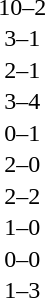<table cellspacing=1 width=70%>
<tr>
<th width=25%></th>
<th width=30%></th>
<th width=15%></th>
<th width=30%></th>
</tr>
<tr>
<td></td>
<td align=right></td>
<td align=center>10–2</td>
<td></td>
</tr>
<tr>
<td></td>
<td align=right></td>
<td align=center>3–1</td>
<td></td>
</tr>
<tr>
<td></td>
<td align=right></td>
<td align=center>2–1</td>
<td></td>
</tr>
<tr>
<td></td>
<td align=right></td>
<td align=center>3–4</td>
<td></td>
</tr>
<tr>
<td></td>
<td align=right></td>
<td align=center>0–1</td>
<td></td>
</tr>
<tr>
<td></td>
<td align=right></td>
<td align=center>2–0</td>
<td></td>
</tr>
<tr>
<td></td>
<td align=right></td>
<td align=center>2–2</td>
<td></td>
</tr>
<tr>
<td></td>
<td align=right></td>
<td align=center>1–0</td>
<td></td>
</tr>
<tr>
<td></td>
<td align=right></td>
<td align=center>0–0</td>
<td></td>
</tr>
<tr>
<td></td>
<td align=right></td>
<td align=center>1–3</td>
<td></td>
</tr>
</table>
